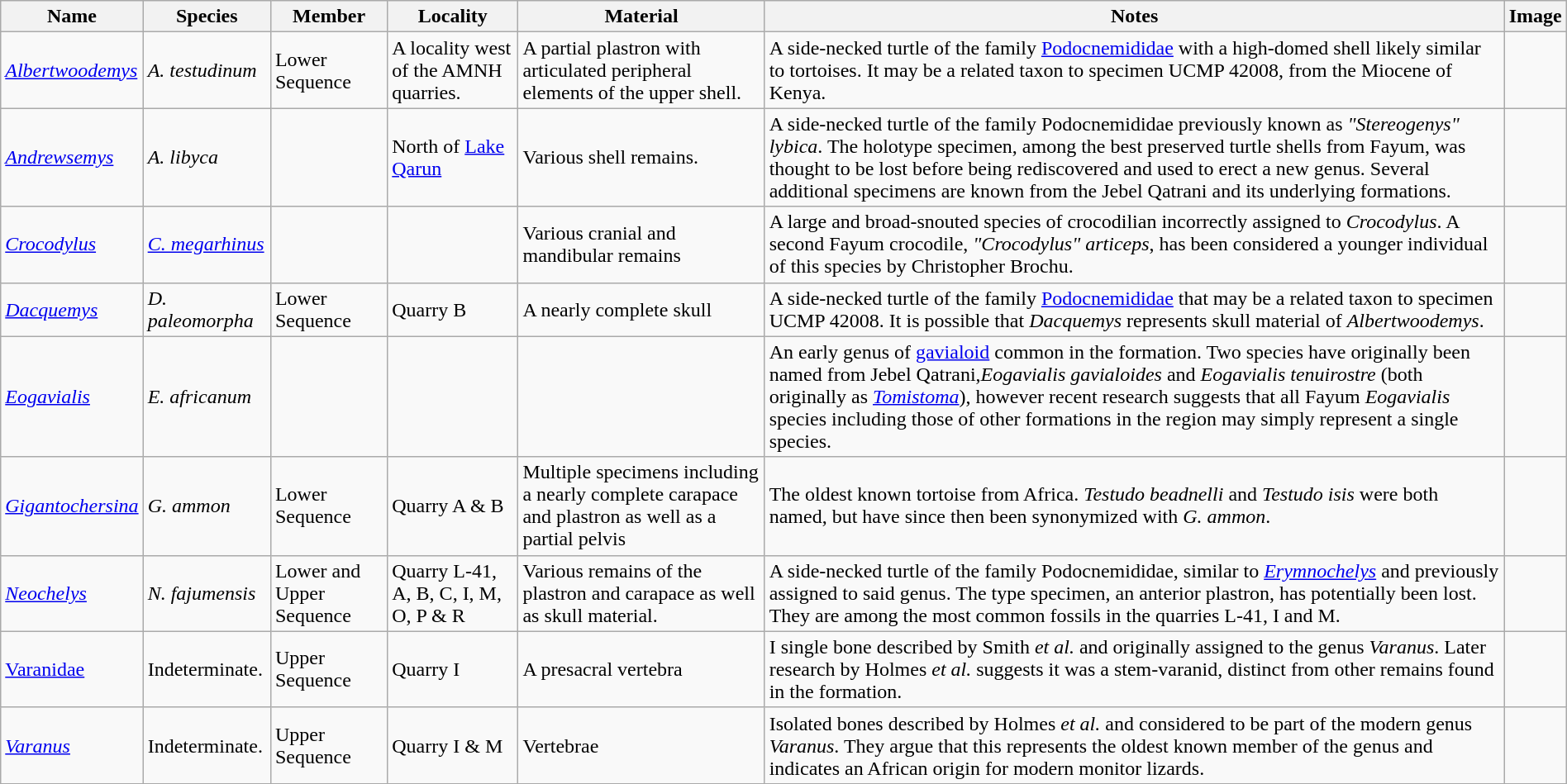<table class="wikitable" align="center" width="100%">
<tr>
<th>Name</th>
<th>Species</th>
<th>Member</th>
<th>Locality</th>
<th>Material</th>
<th>Notes</th>
<th>Image</th>
</tr>
<tr>
<td><em><a href='#'>Albertwoodemys</a></em></td>
<td><em>A. testudinum</em></td>
<td>Lower Sequence</td>
<td>A locality west of the AMNH quarries.</td>
<td>A partial plastron with articulated peripheral elements of the upper shell.</td>
<td>A side-necked turtle of the family <a href='#'>Podocnemididae</a> with a high-domed shell likely similar to tortoises. It may be a related taxon to specimen UCMP 42008, from the Miocene of Kenya.</td>
<td></td>
</tr>
<tr>
<td><em><a href='#'>Andrewsemys</a></em></td>
<td><em>A. libyca</em></td>
<td></td>
<td>North of <a href='#'>Lake Qarun</a></td>
<td>Various shell remains.</td>
<td>A side-necked turtle of the family Podocnemididae previously known as <em>"Stereogenys" lybica</em>. The holotype specimen, among the best preserved turtle shells from Fayum, was thought to be lost before being rediscovered and used to erect a new genus. Several additional specimens are known from the Jebel Qatrani and its underlying formations.</td>
<td></td>
</tr>
<tr>
<td><em><a href='#'>Crocodylus</a></em></td>
<td><em><a href='#'>C. megarhinus</a></em></td>
<td></td>
<td></td>
<td>Various cranial and mandibular remains</td>
<td>A large and broad-snouted species of crocodilian incorrectly assigned to <em>Crocodylus</em>. A second Fayum crocodile, <em>"Crocodylus" articeps</em>, has been considered a younger individual of this species by Christopher Brochu.</td>
<td></td>
</tr>
<tr>
<td><em><a href='#'>Dacquemys</a></em></td>
<td><em>D. paleomorpha</em></td>
<td>Lower Sequence</td>
<td>Quarry B</td>
<td>A nearly complete skull</td>
<td>A side-necked turtle of the family <a href='#'>Podocnemididae</a> that may be a related taxon to specimen UCMP 42008. It is possible that <em>Dacquemys</em> represents skull material of <em>Albertwoodemys</em>.</td>
<td></td>
</tr>
<tr>
<td><em><a href='#'>Eogavialis</a></em></td>
<td><em>E. africanum</em></td>
<td></td>
<td></td>
<td></td>
<td>An early genus of <a href='#'>gavialoid</a> common in the formation. Two species have originally been named from Jebel Qatrani,<em>Eogavialis gavialoides</em> and <em>Eogavialis tenuirostre</em> (both originally as <em><a href='#'>Tomistoma</a></em>), however recent research suggests that all Fayum <em>Eogavialis</em> species including those of other formations in the region may simply represent a single species.</td>
<td></td>
</tr>
<tr>
<td><em><a href='#'>Gigantochersina</a></em></td>
<td><em>G. ammon</em></td>
<td>Lower Sequence</td>
<td>Quarry A & B</td>
<td>Multiple specimens including a nearly complete carapace and plastron as well as a partial pelvis</td>
<td>The oldest known tortoise from Africa. <em>Testudo beadnelli</em> and <em>Testudo isis</em> were both named, but have since then been synonymized with <em>G. ammon</em>.</td>
<td></td>
</tr>
<tr>
<td><em><a href='#'>Neochelys</a></em></td>
<td><em>N. fajumensis</em></td>
<td>Lower and Upper Sequence</td>
<td>Quarry L-41, A, B, C, I, M, O, P & R</td>
<td>Various remains of the plastron and carapace as well as skull material.</td>
<td>A side-necked turtle of the family Podocnemididae, similar to <em><a href='#'>Erymnochelys</a></em> and previously assigned to said genus. The type specimen, an anterior plastron, has potentially been lost. They are among the most common fossils in the quarries L-41, I and M.</td>
<td></td>
</tr>
<tr>
<td><a href='#'>Varanidae</a></td>
<td>Indeterminate.</td>
<td>Upper Sequence</td>
<td>Quarry I</td>
<td>A presacral vertebra</td>
<td>I single bone described by Smith <em>et al.</em> and originally assigned to the genus <em>Varanus</em>. Later research by Holmes <em>et al.</em> suggests it was a stem-varanid, distinct from other remains found in the formation.</td>
<td></td>
</tr>
<tr>
<td><em><a href='#'>Varanus</a></em></td>
<td>Indeterminate.</td>
<td>Upper Sequence</td>
<td>Quarry I & M</td>
<td>Vertebrae</td>
<td>Isolated bones described by Holmes <em>et al.</em> and considered to be part of the modern genus <em>Varanus</em>. They argue that this represents the oldest known member of the genus and indicates an African origin for modern monitor lizards.</td>
<td></td>
</tr>
<tr>
</tr>
</table>
